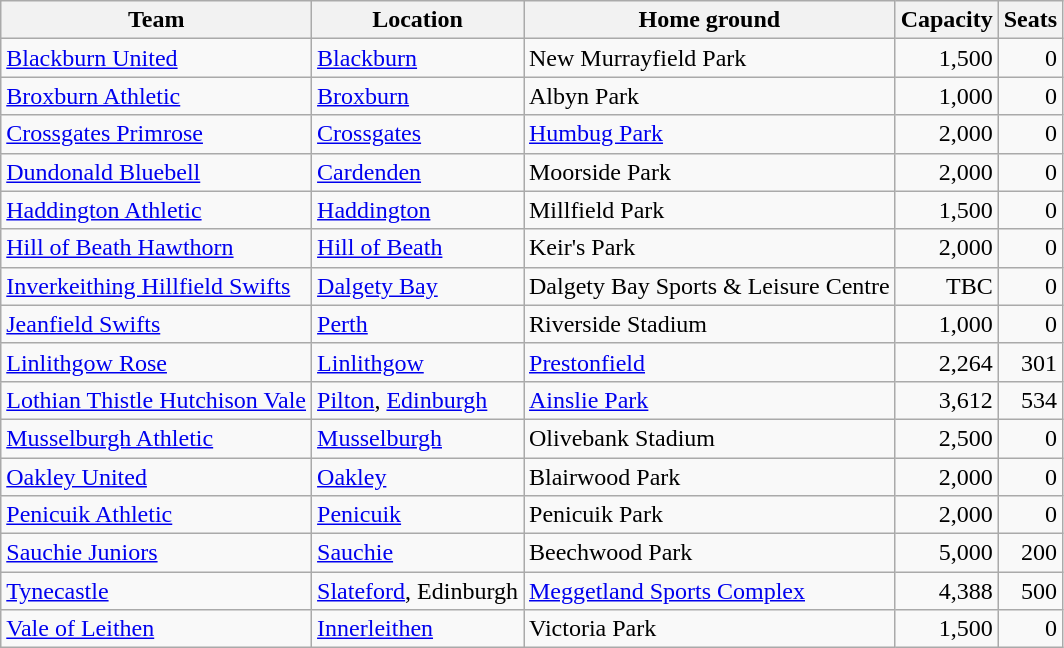<table class="wikitable sortable">
<tr>
<th>Team</th>
<th>Location</th>
<th>Home ground</th>
<th data-sort-type="number">Capacity</th>
<th data-sort-type="number">Seats</th>
</tr>
<tr>
<td><a href='#'>Blackburn United</a> </td>
<td><a href='#'>Blackburn</a></td>
<td>New Murrayfield Park</td>
<td align=right>1,500</td>
<td align=right>0</td>
</tr>
<tr>
<td><a href='#'>Broxburn Athletic</a> </td>
<td><a href='#'>Broxburn</a></td>
<td>Albyn Park</td>
<td align=right>1,000</td>
<td align=right>0</td>
</tr>
<tr>
<td><a href='#'>Crossgates Primrose</a></td>
<td><a href='#'>Crossgates</a></td>
<td><a href='#'>Humbug Park</a></td>
<td align=right>2,000</td>
<td align=right>0</td>
</tr>
<tr>
<td><a href='#'>Dundonald Bluebell</a> </td>
<td><a href='#'>Cardenden</a></td>
<td>Moorside Park</td>
<td align=right>2,000</td>
<td align=right>0</td>
</tr>
<tr>
<td><a href='#'>Haddington Athletic</a> </td>
<td><a href='#'>Haddington</a></td>
<td>Millfield Park</td>
<td align=right>1,500</td>
<td align=right>0</td>
</tr>
<tr>
<td><a href='#'>Hill of Beath Hawthorn</a> </td>
<td><a href='#'>Hill of Beath</a></td>
<td>Keir's Park</td>
<td align=right>2,000</td>
<td align=right>0</td>
</tr>
<tr>
<td><a href='#'>Inverkeithing Hillfield Swifts</a></td>
<td><a href='#'>Dalgety Bay</a></td>
<td>Dalgety Bay Sports & Leisure Centre</td>
<td align=right>TBC</td>
<td align=right>0</td>
</tr>
<tr>
<td><a href='#'>Jeanfield Swifts</a> </td>
<td><a href='#'>Perth</a></td>
<td>Riverside Stadium</td>
<td align=right>1,000</td>
<td align=right>0</td>
</tr>
<tr>
<td><a href='#'>Linlithgow Rose</a> </td>
<td><a href='#'>Linlithgow</a></td>
<td><a href='#'>Prestonfield</a></td>
<td align=right>2,264</td>
<td align=right>301</td>
</tr>
<tr>
<td><a href='#'>Lothian Thistle Hutchison Vale</a> </td>
<td><a href='#'>Pilton</a>, <a href='#'>Edinburgh</a></td>
<td><a href='#'>Ainslie Park</a></td>
<td align=right>3,612</td>
<td align=right>534</td>
</tr>
<tr>
<td><a href='#'>Musselburgh Athletic</a> </td>
<td><a href='#'>Musselburgh</a></td>
<td>Olivebank Stadium</td>
<td align=right>2,500</td>
<td align=right>0</td>
</tr>
<tr>
<td><a href='#'>Oakley United</a></td>
<td><a href='#'>Oakley</a></td>
<td>Blairwood Park</td>
<td align=right>2,000</td>
<td align=right>0</td>
</tr>
<tr>
<td><a href='#'>Penicuik Athletic</a> </td>
<td><a href='#'>Penicuik</a></td>
<td>Penicuik Park</td>
<td align=right>2,000</td>
<td align=right>0</td>
</tr>
<tr>
<td><a href='#'>Sauchie Juniors</a> </td>
<td><a href='#'>Sauchie</a></td>
<td>Beechwood Park</td>
<td align=right>5,000</td>
<td align=right>200</td>
</tr>
<tr>
<td><a href='#'>Tynecastle</a> </td>
<td><a href='#'>Slateford</a>, Edinburgh</td>
<td><a href='#'>Meggetland Sports Complex</a></td>
<td align=right>4,388</td>
<td align=right>500</td>
</tr>
<tr>
<td><a href='#'>Vale of Leithen</a> </td>
<td><a href='#'>Innerleithen</a></td>
<td>Victoria Park</td>
<td align=right>1,500</td>
<td align=right>0</td>
</tr>
</table>
